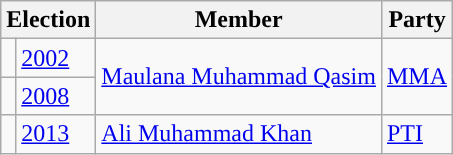<table class="wikitable">
<tr>
<th colspan="2">Election</th>
<th>Member</th>
<th>Party</th>
</tr>
<tr>
<td style="background-color: "></td>
<td><a href='#'>2002</a></td>
<td rowspan="2"><a href='#'>Maulana Muhammad Qasim</a></td>
<td rowspan="2"><a href='#'>MMA</a></td>
</tr>
<tr>
<td style="background-color: "></td>
<td><a href='#'>2008</a></td>
</tr>
<tr>
<td style="background-color: "></td>
<td><a href='#'>2013</a></td>
<td><a href='#'>Ali Muhammad Khan</a></td>
<td><a href='#'>PTI</a></td>
</tr>
</table>
